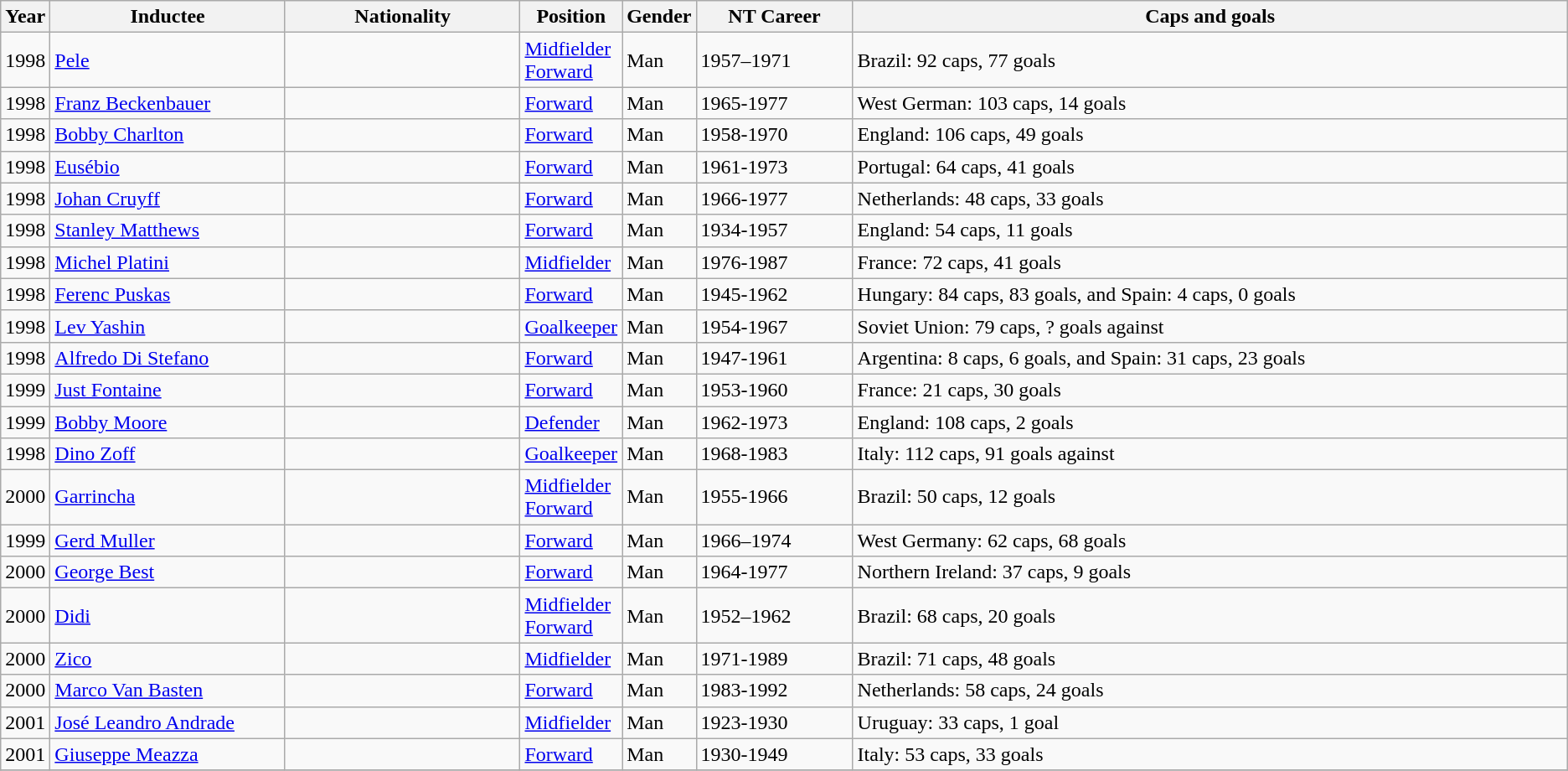<table class="wikitable sortable" style="text-align: centre;">
<tr>
<th style="width:1%;">Year</th>
<th style="width:15%;">Inductee</th>
<th style="width:15%;">Nationality</th>
<th style="width:1%;">Position</th>
<th style="width:1%;">Gender</th>
<th style="width:10%;">NT Career</th>
<th class="unsortable">Caps and goals</th>
</tr>
<tr>
<td>1998</td>
<td scope=row style=text-align:left><a href='#'>Pele</a></td>
<td align="left"></td>
<td><a href='#'>Midfielder</a> <br><a href='#'>Forward</a></td>
<td>Man</td>
<td>1957–1971</td>
<td>Brazil: 92 caps, 77 goals</td>
</tr>
<tr>
<td>1998</td>
<td scope=row style=text-align:left><a href='#'>Franz Beckenbauer</a></td>
<td align="left"></td>
<td><a href='#'>Forward</a></td>
<td>Man</td>
<td>1965-1977</td>
<td>West German: 103 caps, 14 goals</td>
</tr>
<tr>
<td>1998</td>
<td scope=row style=text-align:left><a href='#'>Bobby Charlton</a></td>
<td align="left"></td>
<td><a href='#'>Forward</a></td>
<td>Man</td>
<td>1958-1970</td>
<td>England: 106 caps, 49 goals</td>
</tr>
<tr>
<td>1998</td>
<td scope=row style=text-align:left><a href='#'>Eusébio</a></td>
<td align="left"></td>
<td><a href='#'>Forward</a></td>
<td>Man</td>
<td>1961-1973</td>
<td>Portugal: 64 caps, 41 goals</td>
</tr>
<tr>
<td>1998</td>
<td scope=row style=text-align:left><a href='#'>Johan Cruyff</a></td>
<td align="left"></td>
<td><a href='#'>Forward</a></td>
<td>Man</td>
<td>1966-1977</td>
<td>Netherlands: 48 caps, 33 goals</td>
</tr>
<tr>
<td>1998</td>
<td scope=row style=text-align:left><a href='#'>Stanley Matthews</a></td>
<td align="left"></td>
<td><a href='#'>Forward</a></td>
<td>Man</td>
<td>1934-1957</td>
<td>England: 54 caps, 11 goals</td>
</tr>
<tr>
<td>1998</td>
<td scope=row style=text-align:left><a href='#'>Michel Platini</a></td>
<td align="left"></td>
<td><a href='#'>Midfielder</a></td>
<td>Man</td>
<td>1976-1987</td>
<td>France: 72 caps, 41 goals</td>
</tr>
<tr>
<td>1998</td>
<td scope=row style=text-align:left><a href='#'>Ferenc Puskas</a></td>
<td align="left"> </td>
<td><a href='#'>Forward</a></td>
<td>Man</td>
<td>1945-1962</td>
<td>Hungary: 84 caps, 83 goals, and Spain: 4 caps, 0 goals</td>
</tr>
<tr>
<td>1998</td>
<td scope=row style=text-align:left><a href='#'>Lev Yashin</a></td>
<td align="left"></td>
<td><a href='#'>Goalkeeper</a></td>
<td>Man</td>
<td>1954-1967</td>
<td>Soviet Union: 79 caps, ? goals against</td>
</tr>
<tr>
<td>1998</td>
<td scope=row style=text-align:left><a href='#'>Alfredo Di Stefano</a></td>
<td align="left"> </td>
<td><a href='#'>Forward</a></td>
<td>Man</td>
<td>1947-1961</td>
<td>Argentina: 8 caps, 6 goals, and Spain: 31 caps, 23 goals</td>
</tr>
<tr>
<td>1999</td>
<td scope=row style=text-align:left><a href='#'>Just Fontaine</a></td>
<td align="left"></td>
<td><a href='#'>Forward</a></td>
<td>Man</td>
<td>1953-1960</td>
<td>France: 21 caps, 30 goals</td>
</tr>
<tr>
<td>1999</td>
<td scope=row style=text-align:left><a href='#'>Bobby Moore</a></td>
<td align="left"></td>
<td><a href='#'>Defender</a></td>
<td>Man</td>
<td>1962-1973</td>
<td>England: 108 caps, 2 goals</td>
</tr>
<tr>
<td>1998</td>
<td scope=row style=text-align:left><a href='#'>Dino Zoff</a></td>
<td align="left"></td>
<td><a href='#'>Goalkeeper</a></td>
<td>Man</td>
<td>1968-1983</td>
<td>Italy: 112 caps, 91 goals against</td>
</tr>
<tr>
<td>2000</td>
<td scope=row style=text-align:left><a href='#'>Garrincha</a></td>
<td align="left"></td>
<td><a href='#'>Midfielder</a> <br><a href='#'>Forward</a></td>
<td>Man</td>
<td>1955-1966</td>
<td>Brazil: 50 caps, 12 goals</td>
</tr>
<tr>
<td>1999</td>
<td scope=row style=text-align:left><a href='#'>Gerd Muller</a></td>
<td align="left"></td>
<td><a href='#'>Forward</a></td>
<td>Man</td>
<td>1966–1974</td>
<td>West Germany: 62 caps, 68 goals</td>
</tr>
<tr>
<td>2000</td>
<td scope=row style=text-align:left><a href='#'>George Best</a></td>
<td align="left"></td>
<td><a href='#'>Forward</a></td>
<td>Man</td>
<td>1964-1977</td>
<td>Northern Ireland: 37 caps, 9 goals</td>
</tr>
<tr>
<td>2000</td>
<td scope=row style=text-align:left><a href='#'>Didi</a></td>
<td align="left"></td>
<td><a href='#'>Midfielder</a> <br><a href='#'>Forward</a></td>
<td>Man</td>
<td>1952–1962</td>
<td>Brazil: 68 caps, 20 goals</td>
</tr>
<tr>
<td>2000</td>
<td scope=row style=text-align:left><a href='#'>Zico</a></td>
<td align="left"></td>
<td><a href='#'>Midfielder</a></td>
<td>Man</td>
<td>1971-1989</td>
<td>Brazil: 71 caps, 48 goals</td>
</tr>
<tr>
<td>2000</td>
<td scope=row style=text-align:left><a href='#'>Marco Van Basten</a></td>
<td align="left"></td>
<td><a href='#'>Forward</a></td>
<td>Man</td>
<td>1983-1992</td>
<td>Netherlands: 58 caps, 24 goals</td>
</tr>
<tr>
<td>2001</td>
<td scope=row style=text-align:left><a href='#'>José Leandro Andrade</a></td>
<td align="left"></td>
<td><a href='#'>Midfielder</a></td>
<td>Man</td>
<td>1923-1930</td>
<td>Uruguay: 33 caps, 1 goal</td>
</tr>
<tr>
<td>2001</td>
<td scope=row style=text-align:left><a href='#'>Giuseppe Meazza</a></td>
<td align="left"></td>
<td><a href='#'>Forward</a></td>
<td>Man</td>
<td>1930-1949</td>
<td>Italy: 53 caps, 33 goals</td>
</tr>
<tr>
</tr>
</table>
